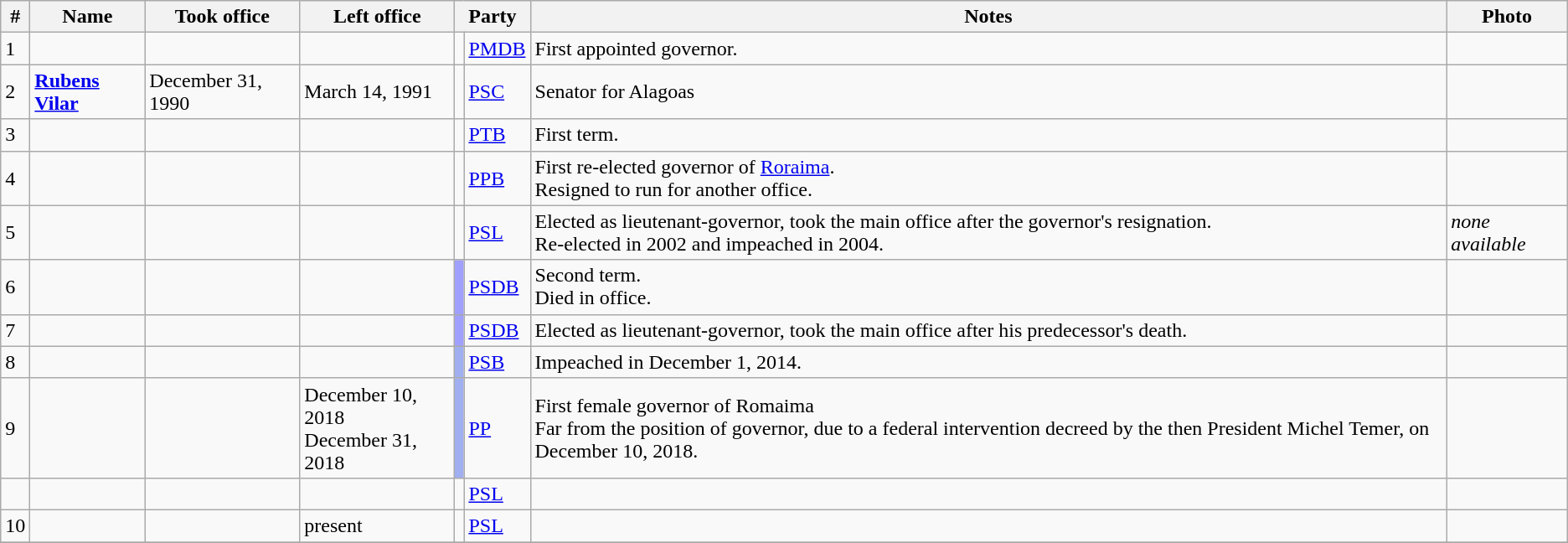<table class="wikitable sortable">
<tr>
<th>#</th>
<th>Name</th>
<th>Took office</th>
<th>Left office</th>
<th colspan=2>Party</th>
<th class="unsortable">Notes</th>
<th class="unsortable">Photo</th>
</tr>
<tr>
<td>1</td>
<td></td>
<td></td>
<td></td>
<td bgcolor=></td>
<td><a href='#'>PMDB</a></td>
<td>First appointed governor.</td>
<td></td>
</tr>
<tr>
<td>2</td>
<td><strong><a href='#'>Rubens Vilar</a></strong></td>
<td>December 31, 1990</td>
<td>March 14, 1991</td>
<td bgcolor=></td>
<td><a href='#'>PSC</a></td>
<td>Senator for Alagoas</td>
<td></td>
</tr>
<tr>
<td>3</td>
<td></td>
<td></td>
<td></td>
<td></td>
<td><a href='#'>PTB</a></td>
<td>First term.</td>
<td></td>
</tr>
<tr>
<td>4</td>
<td></td>
<td></td>
<td></td>
<td></td>
<td><a href='#'>PPB</a></td>
<td>First re-elected governor of <a href='#'>Roraima</a>. <br> Resigned to run for another office.</td>
<td></td>
</tr>
<tr>
<td>5</td>
<td></td>
<td></td>
<td></td>
<td bgcolor=></td>
<td><a href='#'>PSL</a></td>
<td>Elected as lieutenant-governor, took the main office after the governor's resignation. <br> Re-elected in 2002 and impeached in 2004.</td>
<td><em>none available</em></td>
</tr>
<tr>
<td>6</td>
<td></td>
<td></td>
<td></td>
<td bgcolor="#A0A0FF"></td>
<td><a href='#'>PSDB</a></td>
<td>Second term. <br> Died in office.</td>
<td></td>
</tr>
<tr>
<td>7</td>
<td></td>
<td> </td>
<td></td>
<td bgcolor="#A0A0FF"></td>
<td><a href='#'>PSDB</a></td>
<td>Elected as lieutenant-governor, took the main office after his predecessor's death.</td>
<td></td>
</tr>
<tr>
<td>8</td>
<td></td>
<td></td>
<td></td>
<td bgcolor="#A0AFF"></td>
<td><a href='#'>PSB</a></td>
<td>Impeached in December 1, 2014.</td>
<td></td>
</tr>
<tr>
<td>9</td>
<td></td>
<td></td>
<td>December 10, 2018<br>December 31, 2018</td>
<td bgcolor=#A0AFF></td>
<td><a href='#'>PP</a></td>
<td>First female governor of Romaima<br>Far from the position of governor, due to a federal intervention decreed by the then President Michel Temer, on December 10, 2018.</td>
<td></td>
</tr>
<tr>
<td></td>
<td></td>
<td></td>
<td></td>
<td></td>
<td><a href='#'>PSL</a></td>
<td></td>
<td></td>
</tr>
<tr>
<td>10</td>
<td></td>
<td></td>
<td>present</td>
<td></td>
<td><a href='#'>PSL</a></td>
<td></td>
<td></td>
</tr>
<tr>
</tr>
</table>
